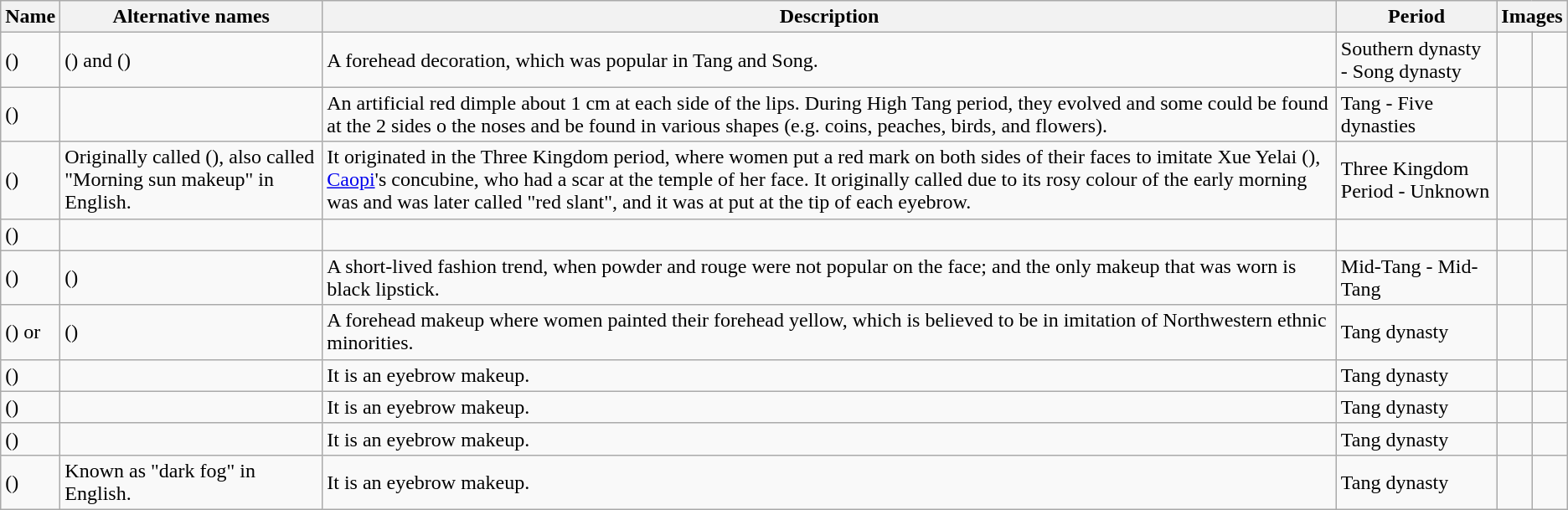<table class="wikitable sortable mw-collapsible">
<tr>
<th>Name</th>
<th>Alternative names</th>
<th>Description</th>
<th>Period</th>
<th colspan="2">Images</th>
</tr>
<tr>
<td> ()</td>
<td> () and  ()</td>
<td>A forehead decoration, which was popular in Tang and Song.</td>
<td>Southern dynasty - Song dynasty</td>
<td></td>
<td></td>
</tr>
<tr>
<td> ()</td>
<td></td>
<td>An artificial red dimple about 1 cm at each side of the lips. During High Tang period, they evolved and some could be found at the 2 sides o the noses and be found in various shapes (e.g. coins, peaches, birds, and flowers).</td>
<td>Tang - Five dynasties</td>
<td></td>
<td></td>
</tr>
<tr>
<td> ()</td>
<td>Originally called  (), also called "Morning sun makeup" in English.</td>
<td>It originated in the Three Kingdom period, where women put a red mark on both sides of their faces to imitate Xue Yelai (), <a href='#'>Caopi</a>'s concubine, who had a scar at the temple of her face. It originally called  due to its rosy colour of the early morning was and was later called "red slant", and it was at put at the tip of each eyebrow.</td>
<td>Three Kingdom Period - Unknown</td>
<td></td>
<td></td>
</tr>
<tr>
<td> ()</td>
<td></td>
<td></td>
<td></td>
<td></td>
<td></td>
</tr>
<tr>
<td> ()</td>
<td> ()</td>
<td>A short-lived fashion trend, when powder and rouge were not popular on the face; and the only makeup that was worn is black lipstick.</td>
<td>Mid-Tang - Mid-Tang</td>
<td></td>
<td></td>
</tr>
<tr>
<td> () or</td>
<td> ()</td>
<td>A forehead makeup where women painted their forehead yellow, which is believed to be in imitation of Northwestern ethnic minorities.</td>
<td>Tang dynasty</td>
<td></td>
<td></td>
</tr>
<tr>
<td> ()</td>
<td></td>
<td>It is an eyebrow makeup.</td>
<td>Tang dynasty</td>
<td></td>
<td></td>
</tr>
<tr>
<td> ()</td>
<td></td>
<td>It is an eyebrow makeup.</td>
<td>Tang dynasty</td>
<td></td>
<td></td>
</tr>
<tr>
<td>  ()</td>
<td></td>
<td>It is an eyebrow makeup.</td>
<td>Tang dynasty</td>
<td></td>
<td></td>
</tr>
<tr>
<td>  ()</td>
<td>Known as "dark fog" in English.</td>
<td>It is an eyebrow makeup.</td>
<td>Tang dynasty</td>
<td></td>
<td></td>
</tr>
</table>
